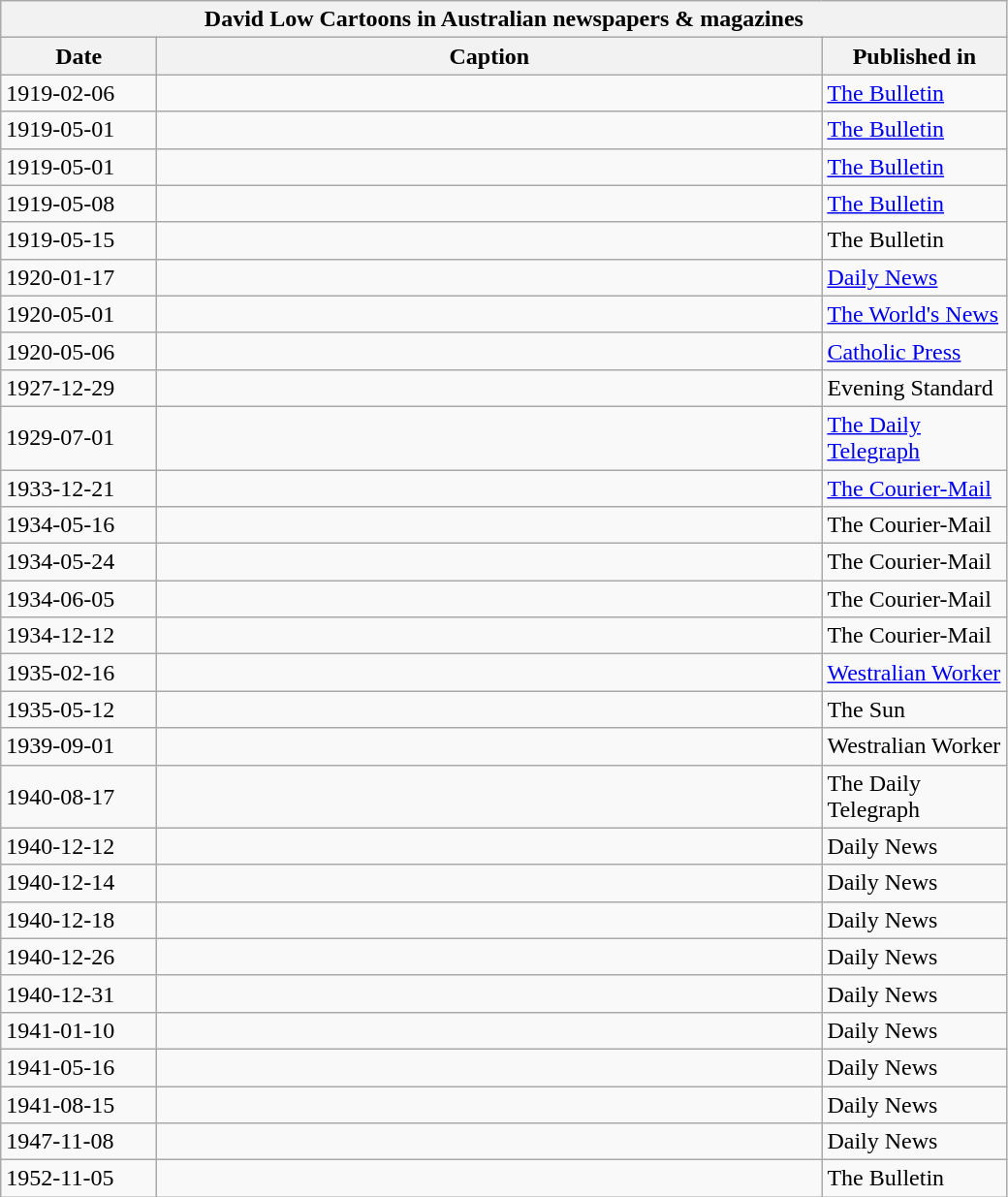<table class="wikitable sortable">
<tr>
<th colspan=3>David Low Cartoons in Australian newspapers & magazines</th>
</tr>
<tr>
<th scope="col" style="width:100px;">Date</th>
<th scope="col" style="width:450px;">Caption</th>
<th scope="col" style="width:120px;">Published in</th>
</tr>
<tr>
<td>1919-02-06</td>
<td></td>
<td><a href='#'>The Bulletin</a></td>
</tr>
<tr>
<td>1919-05-01</td>
<td></td>
<td><a href='#'>The Bulletin</a></td>
</tr>
<tr>
<td>1919-05-01</td>
<td></td>
<td><a href='#'>The Bulletin</a></td>
</tr>
<tr>
<td>1919-05-08</td>
<td></td>
<td><a href='#'>The Bulletin</a></td>
</tr>
<tr>
<td>1919-05-15</td>
<td></td>
<td>The Bulletin</td>
</tr>
<tr>
<td>1920-01-17</td>
<td></td>
<td><a href='#'>Daily News</a></td>
</tr>
<tr>
<td>1920-05-01</td>
<td></td>
<td><a href='#'>The World's News</a></td>
</tr>
<tr>
<td>1920-05-06</td>
<td></td>
<td><a href='#'>Catholic Press</a></td>
</tr>
<tr>
<td>1927-12-29</td>
<td></td>
<td>Evening Standard</td>
</tr>
<tr>
<td>1929-07-01</td>
<td></td>
<td><a href='#'>The Daily Telegraph</a></td>
</tr>
<tr>
<td>1933-12-21</td>
<td></td>
<td><a href='#'>The Courier-Mail</a></td>
</tr>
<tr>
<td>1934-05-16</td>
<td></td>
<td>The Courier-Mail</td>
</tr>
<tr>
<td>1934-05-24</td>
<td></td>
<td>The Courier-Mail</td>
</tr>
<tr>
<td>1934-06-05</td>
<td></td>
<td>The Courier-Mail</td>
</tr>
<tr>
<td>1934-12-12</td>
<td></td>
<td>The Courier-Mail</td>
</tr>
<tr>
<td>1935-02-16</td>
<td></td>
<td><a href='#'>Westralian Worker</a></td>
</tr>
<tr>
<td>1935-05-12</td>
<td></td>
<td>The Sun</td>
</tr>
<tr>
<td>1939-09-01</td>
<td></td>
<td>Westralian Worker</td>
</tr>
<tr>
<td>1940-08-17</td>
<td></td>
<td>The Daily Telegraph</td>
</tr>
<tr>
<td>1940-12-12</td>
<td></td>
<td>Daily News</td>
</tr>
<tr>
<td>1940-12-14</td>
<td></td>
<td>Daily News</td>
</tr>
<tr>
<td>1940-12-18</td>
<td></td>
<td>Daily News</td>
</tr>
<tr>
<td>1940-12-26</td>
<td></td>
<td>Daily News</td>
</tr>
<tr>
<td>1940-12-31</td>
<td></td>
<td>Daily News</td>
</tr>
<tr>
<td>1941-01-10</td>
<td></td>
<td>Daily News</td>
</tr>
<tr>
<td>1941-05-16</td>
<td></td>
<td>Daily News</td>
</tr>
<tr>
<td>1941-08-15</td>
<td></td>
<td>Daily News</td>
</tr>
<tr>
<td>1947-11-08</td>
<td></td>
<td>Daily News</td>
</tr>
<tr>
<td>1952-11-05</td>
<td></td>
<td>The Bulletin</td>
</tr>
</table>
